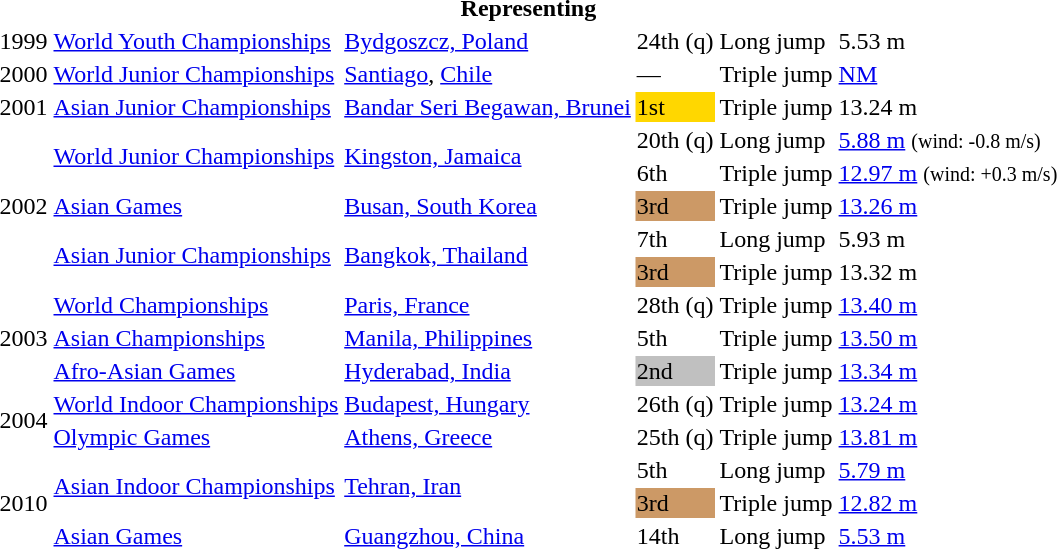<table>
<tr>
<th colspan="6">Representing </th>
</tr>
<tr>
<td>1999</td>
<td><a href='#'>World Youth Championships</a></td>
<td><a href='#'>Bydgoszcz, Poland</a></td>
<td>24th (q)</td>
<td>Long jump</td>
<td>5.53 m</td>
</tr>
<tr>
<td>2000</td>
<td><a href='#'>World Junior Championships</a></td>
<td><a href='#'>Santiago</a>, <a href='#'>Chile</a></td>
<td>—</td>
<td>Triple jump</td>
<td><a href='#'>NM</a></td>
</tr>
<tr>
<td>2001</td>
<td><a href='#'>Asian Junior Championships</a></td>
<td><a href='#'>Bandar Seri Begawan, Brunei</a></td>
<td bgcolor=gold>1st</td>
<td>Triple jump</td>
<td>13.24 m</td>
</tr>
<tr>
<td rowspan=5>2002</td>
<td rowspan=2><a href='#'>World Junior Championships</a></td>
<td rowspan=2><a href='#'>Kingston, Jamaica</a></td>
<td>20th (q)</td>
<td>Long jump</td>
<td><a href='#'>5.88 m</a>  <small>(wind: -0.8 m/s)</small></td>
</tr>
<tr>
<td>6th</td>
<td>Triple jump</td>
<td><a href='#'>12.97 m</a>  <small>(wind: +0.3 m/s)</small></td>
</tr>
<tr>
<td><a href='#'>Asian Games</a></td>
<td><a href='#'>Busan, South Korea</a></td>
<td bgcolor=cc9966>3rd</td>
<td>Triple jump</td>
<td><a href='#'>13.26 m</a></td>
</tr>
<tr>
<td rowspan=2><a href='#'>Asian Junior Championships</a></td>
<td rowspan=2><a href='#'>Bangkok, Thailand</a></td>
<td>7th</td>
<td>Long jump</td>
<td>5.93 m</td>
</tr>
<tr>
<td bgcolor=cc9966>3rd</td>
<td>Triple jump</td>
<td>13.32 m</td>
</tr>
<tr>
<td rowspan=3>2003</td>
<td><a href='#'>World Championships</a></td>
<td><a href='#'>Paris, France</a></td>
<td>28th (q)</td>
<td>Triple jump</td>
<td><a href='#'>13.40 m</a></td>
</tr>
<tr>
<td><a href='#'>Asian Championships</a></td>
<td><a href='#'>Manila, Philippines</a></td>
<td>5th</td>
<td>Triple jump</td>
<td><a href='#'>13.50 m</a></td>
</tr>
<tr>
<td><a href='#'>Afro-Asian Games</a></td>
<td><a href='#'>Hyderabad, India</a></td>
<td bgcolor=silver>2nd</td>
<td>Triple jump</td>
<td><a href='#'>13.34 m</a></td>
</tr>
<tr>
<td rowspan=2>2004</td>
<td><a href='#'>World Indoor Championships</a></td>
<td><a href='#'>Budapest, Hungary</a></td>
<td>26th (q)</td>
<td>Triple jump</td>
<td><a href='#'>13.24 m</a></td>
</tr>
<tr>
<td><a href='#'>Olympic Games</a></td>
<td><a href='#'>Athens, Greece</a></td>
<td>25th (q)</td>
<td>Triple jump</td>
<td><a href='#'>13.81 m</a></td>
</tr>
<tr>
<td rowspan=3>2010</td>
<td rowspan=2><a href='#'>Asian Indoor Championships</a></td>
<td rowspan=2><a href='#'>Tehran, Iran</a></td>
<td>5th</td>
<td>Long jump</td>
<td><a href='#'>5.79 m</a></td>
</tr>
<tr>
<td bgcolor=cc9966>3rd</td>
<td>Triple jump</td>
<td><a href='#'>12.82 m</a></td>
</tr>
<tr>
<td><a href='#'>Asian Games</a></td>
<td><a href='#'>Guangzhou, China</a></td>
<td>14th</td>
<td>Long jump</td>
<td><a href='#'>5.53 m</a></td>
</tr>
</table>
